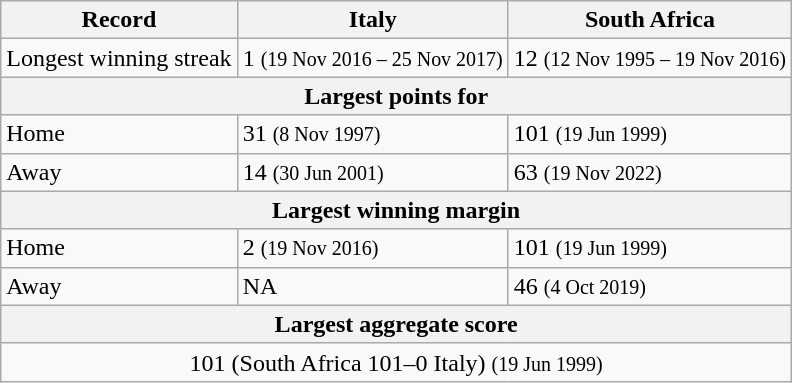<table class="wikitable">
<tr>
<th>Record</th>
<th>Italy</th>
<th>South Africa</th>
</tr>
<tr>
<td>Longest winning streak</td>
<td>1 <small>(19 Nov 2016 – 25 Nov 2017)</small></td>
<td>12 <small>(12 Nov 1995 – 19 Nov 2016)</small></td>
</tr>
<tr>
<th colspan=3 align=center>Largest points for</th>
</tr>
<tr>
<td>Home</td>
<td>31 <small>(8 Nov 1997)</small></td>
<td>101 <small>(19 Jun 1999)</small></td>
</tr>
<tr>
<td>Away</td>
<td>14 <small>(30 Jun 2001)</small></td>
<td>63 <small>(19 Nov 2022)</small></td>
</tr>
<tr>
<th colspan=3 align=center>Largest winning margin</th>
</tr>
<tr>
<td>Home</td>
<td>2 <small>(19 Nov 2016)</small></td>
<td>101 <small>(19 Jun 1999)</small></td>
</tr>
<tr>
<td>Away</td>
<td>NA</td>
<td>46 <small>(4 Oct 2019)</small></td>
</tr>
<tr>
<th colspan=3 align=center>Largest aggregate score</th>
</tr>
<tr>
<td colspan=3 align=center>101 (South Africa 101–0 Italy) <small>(19 Jun 1999)</small></td>
</tr>
</table>
